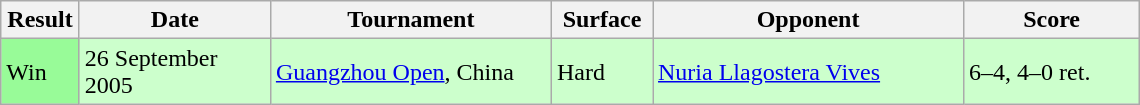<table class="sortable wikitable">
<tr>
<th style="width:45px">Result</th>
<th style="width:120px">Date</th>
<th style="width:180px">Tournament</th>
<th style="width:60px">Surface</th>
<th style="width:200px">Opponent</th>
<th style="width:110px" class="unsortable">Score</th>
</tr>
<tr bgcolor="#CCFFCC">
<td style="background:#98fb98;">Win</td>
<td>26 September 2005</td>
<td><a href='#'>Guangzhou Open</a>, China</td>
<td>Hard</td>
<td> <a href='#'>Nuria Llagostera Vives</a></td>
<td>6–4, 4–0 ret.</td>
</tr>
</table>
